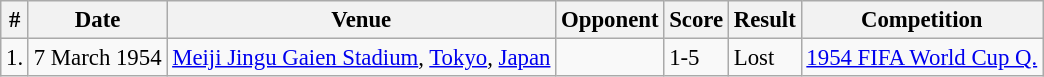<table class="wikitable" style="font-size:95%;">
<tr>
<th>#</th>
<th>Date</th>
<th>Venue</th>
<th>Opponent</th>
<th>Score</th>
<th>Result</th>
<th>Competition</th>
</tr>
<tr>
<td>1.</td>
<td>7 March 1954</td>
<td><a href='#'>Meiji Jingu Gaien Stadium</a>, <a href='#'>Tokyo</a>, <a href='#'>Japan</a></td>
<td></td>
<td>1-5</td>
<td>Lost</td>
<td><a href='#'>1954 FIFA World Cup Q.</a></td>
</tr>
</table>
